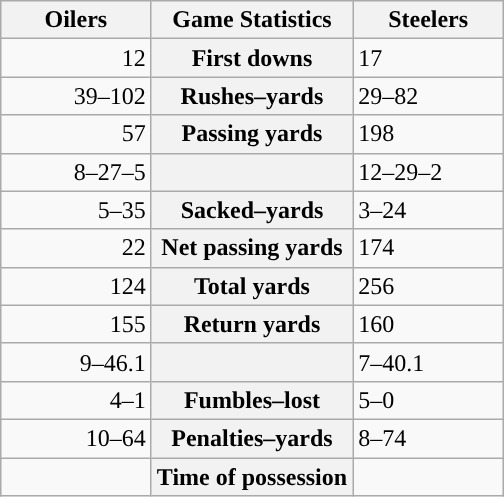<table class="wikitable" style="margin: 1em auto 1em auto">
<tr>
<th style="width:30%;">Oilers</th>
<th style="width:40%;">Game Statistics</th>
<th style="width:30%;">Steelers</th>
</tr>
<tr>
<td style="text-align:right;">12</td>
<th>First downs</th>
<td>17</td>
</tr>
<tr>
<td style="text-align:right;">39–102</td>
<th>Rushes–yards</th>
<td>29–82</td>
</tr>
<tr>
<td style="text-align:right;">57</td>
<th>Passing yards</th>
<td>198</td>
</tr>
<tr>
<td style="text-align:right;">8–27–5</td>
<th></th>
<td>12–29–2</td>
</tr>
<tr>
<td style="text-align:right;">5–35</td>
<th>Sacked–yards</th>
<td>3–24</td>
</tr>
<tr>
<td style="text-align:right;">22</td>
<th>Net passing yards</th>
<td>174</td>
</tr>
<tr>
<td style="text-align:right;">124</td>
<th>Total yards</th>
<td>256</td>
</tr>
<tr>
<td style="text-align:right;">155</td>
<th>Return yards</th>
<td>160</td>
</tr>
<tr>
<td style="text-align:right;">9–46.1</td>
<th></th>
<td>7–40.1</td>
</tr>
<tr>
<td style="text-align:right;">4–1</td>
<th>Fumbles–lost</th>
<td>5–0</td>
</tr>
<tr>
<td style="text-align:right;">10–64</td>
<th>Penalties–yards</th>
<td>8–74</td>
</tr>
<tr>
<td style="text-align:right;"></td>
<th>Time of possession</th>
<td></td>
</tr>
</table>
